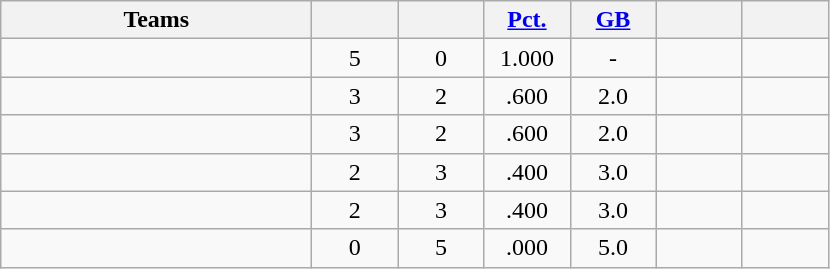<table class="wikitable" style="text-align:center;">
<tr>
<th width=200px>Teams</th>
<th width=50px></th>
<th width=50px></th>
<th width=50px><a href='#'>Pct.</a></th>
<th width=50px><a href='#'>GB</a></th>
<th width=50px></th>
<th width=50px></th>
</tr>
<tr style="background-color:">
<td align=left></td>
<td>5</td>
<td>0</td>
<td>1.000</td>
<td>-</td>
<td></td>
<td></td>
</tr>
<tr style="background-color:">
<td align=left></td>
<td>3</td>
<td>2</td>
<td>.600</td>
<td>2.0</td>
<td></td>
<td></td>
</tr>
<tr style="background-color:">
<td align=left></td>
<td>3</td>
<td>2</td>
<td>.600</td>
<td>2.0</td>
<td></td>
<td></td>
</tr>
<tr style="background-color:">
<td align=left></td>
<td>2</td>
<td>3</td>
<td>.400</td>
<td>3.0</td>
<td></td>
<td></td>
</tr>
<tr style="background-color:">
<td align=left></td>
<td>2</td>
<td>3</td>
<td>.400</td>
<td>3.0</td>
<td></td>
<td></td>
</tr>
<tr style="background-color:">
<td align=left></td>
<td>0</td>
<td>5</td>
<td>.000</td>
<td>5.0</td>
<td></td>
<td></td>
</tr>
</table>
